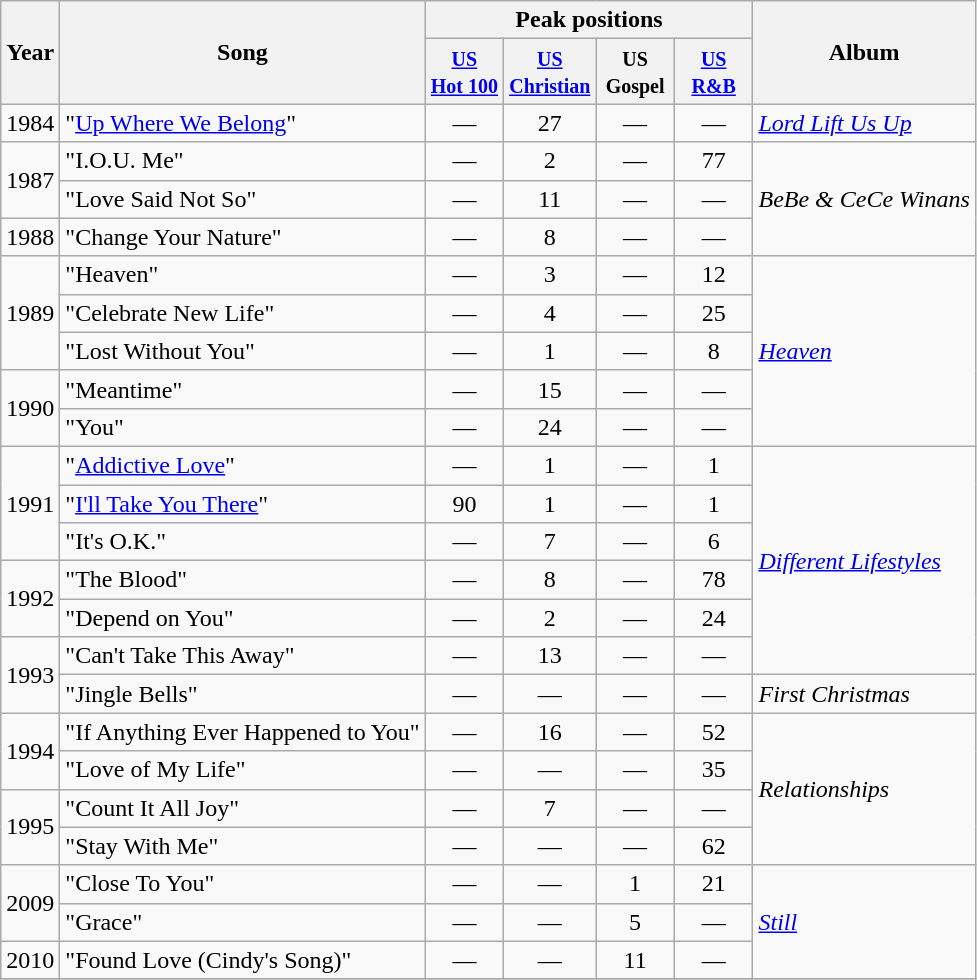<table class="wikitable">
<tr>
<th rowspan="2">Year</th>
<th rowspan="2">Song</th>
<th colspan="4">Peak positions</th>
<th rowspan="2">Album</th>
</tr>
<tr>
<th width="45"><small><a href='#'>US<br>Hot 100</a></small></th>
<th width="45"><small><a href='#'>US<br>Christian</a></small></th>
<th width="45"><small>US<br>Gospel</small></th>
<th width="45"><small><a href='#'>US<br>R&B</a></small></th>
</tr>
<tr>
<td>1984</td>
<td>"<a href='#'>Up Where We Belong</a>"</td>
<td align="center">—</td>
<td align="center">27</td>
<td align="center">—</td>
<td align="center">—</td>
<td><em><a href='#'>Lord Lift Us Up</a></em></td>
</tr>
<tr>
<td rowspan="2">1987</td>
<td>"I.O.U. Me"</td>
<td align="center">—</td>
<td align="center">2</td>
<td align="center">—</td>
<td align="center">77</td>
<td rowspan="3"><em>BeBe & CeCe Winans</em></td>
</tr>
<tr>
<td>"Love Said Not So"</td>
<td align="center">—</td>
<td align="center">11</td>
<td align="center">—</td>
<td align="center">—</td>
</tr>
<tr>
<td>1988</td>
<td>"Change Your Nature"</td>
<td align="center">—</td>
<td align="center">8</td>
<td align="center">—</td>
<td align="center">—</td>
</tr>
<tr>
<td rowspan="3">1989</td>
<td>"Heaven"</td>
<td align="center">—</td>
<td align="center">3</td>
<td align="center">—</td>
<td align="center">12</td>
<td rowspan="5"><em><a href='#'>Heaven</a></em></td>
</tr>
<tr>
<td>"Celebrate New Life" </td>
<td align="center">—</td>
<td align="center">4</td>
<td align="center">—</td>
<td align="center">25</td>
</tr>
<tr>
<td>"Lost Without You"</td>
<td align="center">—</td>
<td align="center">1</td>
<td align="center">—</td>
<td align="center">8</td>
</tr>
<tr>
<td rowspan="2">1990</td>
<td>"Meantime"</td>
<td align="center">—</td>
<td align="center">15</td>
<td align="center">—</td>
<td align="center">—</td>
</tr>
<tr>
<td>"You"</td>
<td align="center">—</td>
<td align="center">24</td>
<td align="center">—</td>
<td align="center">—</td>
</tr>
<tr>
<td rowspan="3">1991</td>
<td>"<a href='#'>Addictive Love</a>"</td>
<td align="center">—</td>
<td align="center">1</td>
<td align="center">—</td>
<td align="center">1</td>
<td rowspan="6"><em><a href='#'>Different Lifestyles</a></em></td>
</tr>
<tr>
<td>"<a href='#'>I'll Take You There</a>" </td>
<td align="center">90</td>
<td align="center">1</td>
<td align="center">—</td>
<td align="center">1</td>
</tr>
<tr>
<td>"It's O.K."</td>
<td align="center">—</td>
<td align="center">7</td>
<td align="center">—</td>
<td align="center">6</td>
</tr>
<tr>
<td rowspan="2">1992</td>
<td>"The Blood" </td>
<td align="center">—</td>
<td align="center">8</td>
<td align="center">—</td>
<td align="center">78</td>
</tr>
<tr>
<td>"Depend on You"</td>
<td align="center">—</td>
<td align="center">2</td>
<td align="center">—</td>
<td align="center">24</td>
</tr>
<tr>
<td rowspan="2">1993</td>
<td>"Can't Take This Away"</td>
<td align="center">—</td>
<td align="center">13</td>
<td align="center">—</td>
<td align="center">—</td>
</tr>
<tr>
<td>"Jingle Bells"</td>
<td align="center">—</td>
<td align="center">—</td>
<td align="center">—</td>
<td align="center">—</td>
<td><em>First Christmas</em></td>
</tr>
<tr>
<td rowspan="2">1994</td>
<td>"If Anything Ever Happened to You"</td>
<td align="center">—</td>
<td align="center">16</td>
<td align="center">—</td>
<td align="center">52</td>
<td rowspan="4"><em>Relationships</em></td>
</tr>
<tr>
<td>"Love of My Life"</td>
<td align="center">—</td>
<td align="center">—</td>
<td align="center">—</td>
<td align="center">35</td>
</tr>
<tr>
<td rowspan="2">1995</td>
<td>"Count It All Joy"</td>
<td align="center">—</td>
<td align="center">7</td>
<td align="center">—</td>
<td align="center">—</td>
</tr>
<tr>
<td>"Stay With Me"</td>
<td align="center">—</td>
<td align="center">—</td>
<td align="center">—</td>
<td align="center">62</td>
</tr>
<tr>
<td rowspan="2">2009</td>
<td>"Close To You"</td>
<td align="center">—</td>
<td align="center">—</td>
<td align="center">1</td>
<td align="center">21</td>
<td rowspan="3"><em><a href='#'>Still</a></em></td>
</tr>
<tr>
<td>"Grace"</td>
<td align="center">—</td>
<td align="center">—</td>
<td align="center">5</td>
<td align="center">—</td>
</tr>
<tr>
<td>2010</td>
<td>"Found Love (Cindy's Song)"</td>
<td align="center">—</td>
<td align="center">—</td>
<td align="center">11</td>
<td align="center">—</td>
</tr>
<tr>
</tr>
</table>
